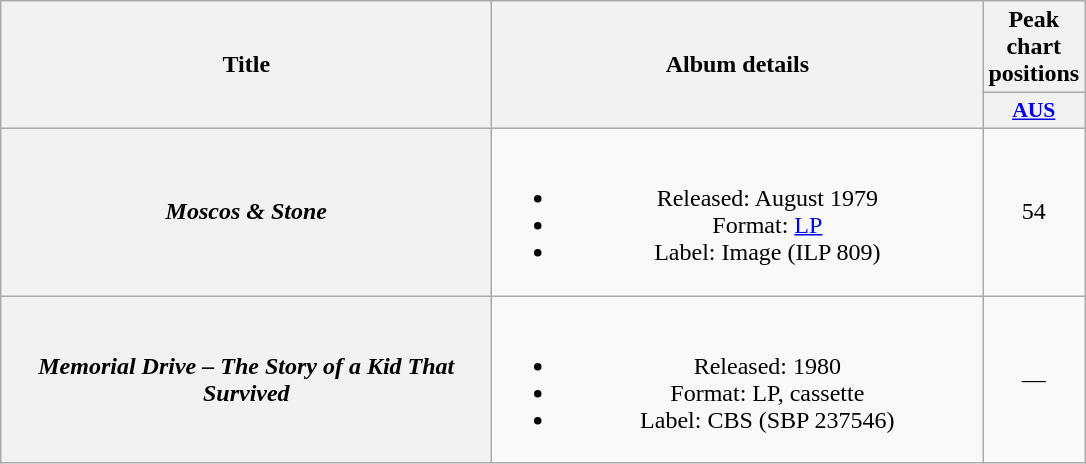<table class="wikitable plainrowheaders" style="text-align:center;" border="1">
<tr>
<th scope="col" rowspan="2" style="width:20em;">Title</th>
<th scope="col" rowspan="2" style="width:20em;">Album details</th>
<th scope="col" colspan="1">Peak chart positions</th>
</tr>
<tr>
<th scope="col" style="width:3em; font-size:90%"><a href='#'>AUS</a><br></th>
</tr>
<tr>
<th scope="row"><em>Moscos & Stone</em></th>
<td><br><ul><li>Released: August 1979</li><li>Format: <a href='#'>LP</a></li><li>Label: Image (ILP 809)</li></ul></td>
<td>54</td>
</tr>
<tr>
<th scope="row"><em>Memorial Drive – The Story of a Kid That Survived</em></th>
<td><br><ul><li>Released: 1980</li><li>Format: LP, cassette</li><li>Label: CBS (SBP 237546)</li></ul></td>
<td>—</td>
</tr>
</table>
